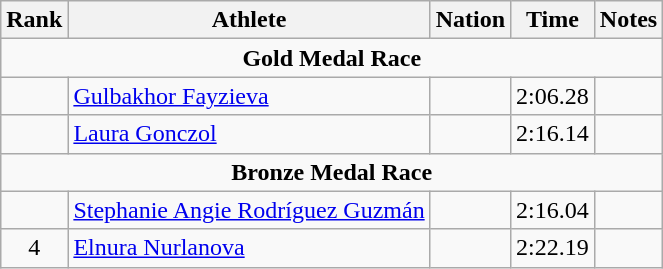<table class="wikitable sortable" style="text-align:center;">
<tr>
<th>Rank</th>
<th>Athlete</th>
<th>Nation</th>
<th>Time</th>
<th>Notes</th>
</tr>
<tr>
<td colspan=5><strong>Gold Medal Race</strong></td>
</tr>
<tr>
<td></td>
<td align=left><a href='#'>Gulbakhor Fayzieva</a></td>
<td align=left></td>
<td>2:06.28</td>
<td></td>
</tr>
<tr>
<td></td>
<td align=left><a href='#'>Laura Gonczol</a></td>
<td align=left></td>
<td>2:16.14</td>
<td></td>
</tr>
<tr>
<td colspan=5><strong>Bronze Medal Race</strong></td>
</tr>
<tr>
<td></td>
<td align=left><a href='#'>Stephanie Angie Rodríguez Guzmán</a></td>
<td align=left></td>
<td>2:16.04</td>
<td></td>
</tr>
<tr>
<td>4</td>
<td align=left><a href='#'>Elnura Nurlanova</a></td>
<td align=left></td>
<td>2:22.19</td>
<td></td>
</tr>
</table>
